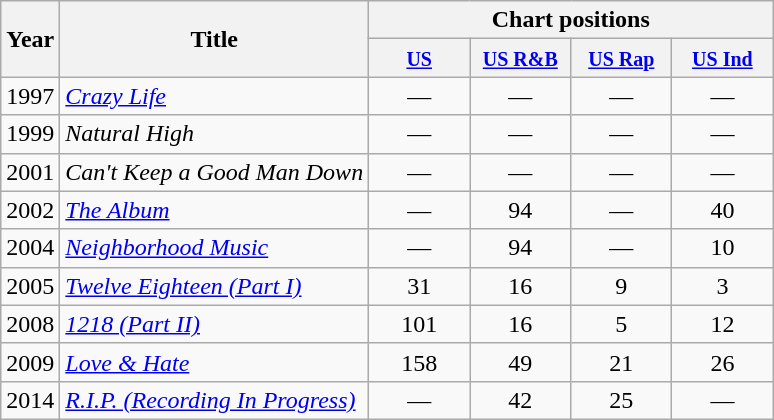<table class="wikitable">
<tr>
<th rowspan="2">Year</th>
<th rowspan="2">Title</th>
<th colspan="4">Chart positions</th>
</tr>
<tr>
<th width="60"><small><a href='#'>US</a></small></th>
<th width="60"><small><a href='#'>US R&B</a></small></th>
<th width="60"><small><a href='#'>US Rap</a></small></th>
<th width="60"><small><a href='#'>US Ind</a></small></th>
</tr>
<tr>
<td>1997</td>
<td><em><a href='#'>Crazy Life</a></em></td>
<td align="center">—</td>
<td align="center">—</td>
<td align="center">—</td>
<td align="center">—</td>
</tr>
<tr>
<td>1999</td>
<td><em>Natural High</em></td>
<td align="center">—</td>
<td align="center">—</td>
<td align="center">—</td>
<td align="center">—</td>
</tr>
<tr>
<td>2001</td>
<td><em>Can't Keep a Good Man Down</em></td>
<td align="center">—</td>
<td align="center">—</td>
<td align="center">—</td>
<td align="center">—</td>
</tr>
<tr>
<td>2002</td>
<td><em><a href='#'>The Album</a></em></td>
<td align="center">—</td>
<td align="center">94</td>
<td align="center">—</td>
<td align="center">40</td>
</tr>
<tr>
<td>2004</td>
<td><em><a href='#'>Neighborhood Music</a></em></td>
<td align="center">—</td>
<td align="center">94</td>
<td align="center">—</td>
<td align="center">10</td>
</tr>
<tr>
<td>2005</td>
<td><em><a href='#'>Twelve Eighteen (Part I)</a></em></td>
<td align="center">31</td>
<td align="center">16</td>
<td align="center">9</td>
<td align="center">3</td>
</tr>
<tr>
<td>2008</td>
<td><em><a href='#'>1218 (Part II)</a></em></td>
<td align="center">101</td>
<td align="center">16</td>
<td align="center">5</td>
<td align="center">12</td>
</tr>
<tr>
<td>2009</td>
<td><em><a href='#'>Love & Hate</a></em></td>
<td align="center">158</td>
<td align="center">49</td>
<td align="center">21</td>
<td align="center">26</td>
</tr>
<tr>
<td>2014</td>
<td><em><a href='#'>R.I.P. (Recording In Progress)</a></em></td>
<td align="center">—</td>
<td align="center">42</td>
<td align="center">25</td>
<td align="center">—</td>
</tr>
</table>
